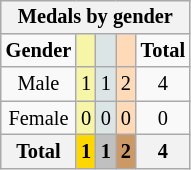<table class="wikitable" style="font-size:85%; float:left">
<tr style="background:#efefef;">
<th colspan=5><strong>Medals by gender</strong></th>
</tr>
<tr align=center>
<td><strong>Gender</strong></td>
<td style="background:#f7f6a8;"></td>
<td style="background:#dce5e5;"></td>
<td style="background:#ffdab9;"></td>
<td><strong>Total</strong></td>
</tr>
<tr align=center>
<td>Male</td>
<td style="background:#F7F6A8;">1</td>
<td style="background:#DCE5E5;">1</td>
<td style="background:#FFDAB9;">2</td>
<td>4</td>
</tr>
<tr align=center>
<td>Female</td>
<td style="background:#F7F6A8;">0</td>
<td style="background:#DCE5E5;">0</td>
<td style="background:#FFDAB9;">0</td>
<td>0</td>
</tr>
<tr align=center>
<th><strong>Total</strong></th>
<th style="background:gold;"><strong>1</strong></th>
<th style="background:silver;"><strong>1</strong></th>
<th style="background:#c96;"><strong>2</strong></th>
<th><strong>4</strong></th>
</tr>
</table>
